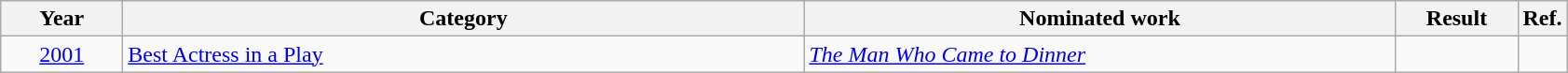<table class=wikitable>
<tr>
<th scope="col" style="width:5em;">Year</th>
<th scope="col" style="width:30em;">Category</th>
<th scope="col" style="width:26em;">Nominated work</th>
<th scope="col" style="width:5em;">Result</th>
<th>Ref.</th>
</tr>
<tr>
<td style="text-align:center;"><a href='#'>2001</a></td>
<td><a href='#'>Best Actress in a Play</a></td>
<td><em><a href='#'>The Man Who Came to Dinner</a></em></td>
<td></td>
<td></td>
</tr>
</table>
